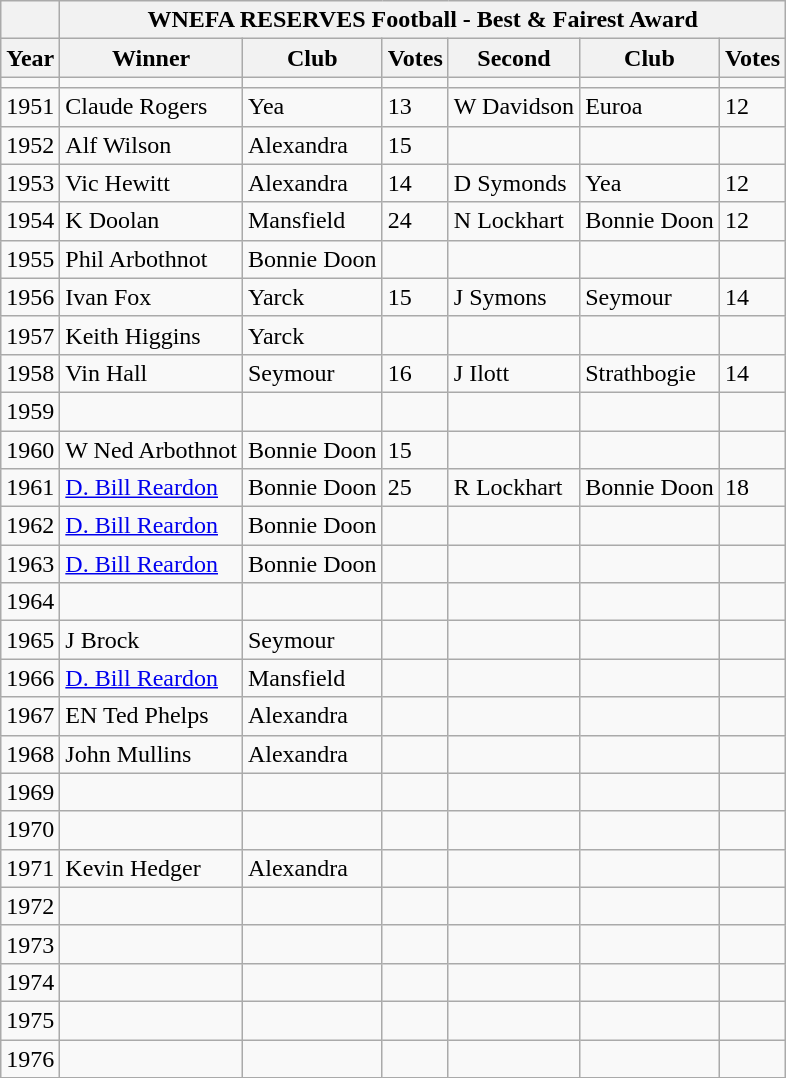<table class="wikitable collapsible collapsed">
<tr>
<th></th>
<th colspan=9>WNEFA RESERVES Football - Best & Fairest Award</th>
</tr>
<tr>
<th>Year</th>
<th><span>Winner</span></th>
<th>Club</th>
<th>Votes</th>
<th>Second</th>
<th>Club</th>
<th>Votes</th>
</tr>
<tr>
<td></td>
<td></td>
<td></td>
<td></td>
<td></td>
<td></td>
<td></td>
</tr>
<tr>
<td>1951</td>
<td>Claude Rogers</td>
<td>Yea</td>
<td>13</td>
<td>W Davidson</td>
<td>Euroa</td>
<td>12</td>
</tr>
<tr>
<td>1952</td>
<td>Alf Wilson</td>
<td>Alexandra</td>
<td>15</td>
<td></td>
<td></td>
<td></td>
</tr>
<tr>
<td>1953</td>
<td>Vic Hewitt</td>
<td>Alexandra</td>
<td>14</td>
<td>D Symonds</td>
<td>Yea</td>
<td>12</td>
</tr>
<tr>
<td>1954</td>
<td>K Doolan</td>
<td>Mansfield</td>
<td>24</td>
<td>N Lockhart</td>
<td>Bonnie Doon</td>
<td>12</td>
</tr>
<tr>
<td>1955</td>
<td>Phil Arbothnot</td>
<td>Bonnie Doon</td>
<td></td>
<td></td>
<td></td>
<td></td>
</tr>
<tr>
<td>1956</td>
<td>Ivan Fox</td>
<td>Yarck</td>
<td>15</td>
<td>J Symons</td>
<td>Seymour</td>
<td>14</td>
</tr>
<tr>
<td>1957</td>
<td>Keith Higgins</td>
<td>Yarck</td>
<td></td>
<td></td>
<td></td>
<td></td>
</tr>
<tr>
<td>1958</td>
<td>Vin Hall</td>
<td>Seymour</td>
<td>16</td>
<td>J Ilott</td>
<td>Strathbogie</td>
<td>14</td>
</tr>
<tr>
<td>1959</td>
<td></td>
<td></td>
<td></td>
<td></td>
<td></td>
<td></td>
</tr>
<tr>
<td>1960</td>
<td>W Ned Arbothnot</td>
<td>Bonnie Doon</td>
<td>15</td>
<td></td>
<td></td>
<td></td>
</tr>
<tr>
<td>1961</td>
<td><a href='#'>D. Bill Reardon</a></td>
<td>Bonnie Doon</td>
<td>25</td>
<td>R Lockhart</td>
<td>Bonnie Doon</td>
<td>18</td>
</tr>
<tr>
<td>1962</td>
<td><a href='#'>D. Bill Reardon</a></td>
<td>Bonnie Doon</td>
<td></td>
<td></td>
<td></td>
<td></td>
</tr>
<tr>
<td>1963</td>
<td><a href='#'>D. Bill Reardon</a></td>
<td>Bonnie Doon</td>
<td></td>
<td></td>
<td></td>
<td></td>
</tr>
<tr>
<td>1964</td>
<td></td>
<td></td>
<td></td>
<td></td>
<td></td>
<td></td>
</tr>
<tr>
<td>1965</td>
<td>J Brock</td>
<td>Seymour</td>
<td></td>
<td></td>
<td></td>
<td></td>
</tr>
<tr>
<td>1966</td>
<td><a href='#'>D. Bill Reardon</a></td>
<td>Mansfield</td>
<td></td>
<td></td>
<td></td>
<td></td>
</tr>
<tr>
<td>1967</td>
<td>EN Ted Phelps</td>
<td>Alexandra</td>
<td></td>
<td></td>
<td></td>
<td></td>
</tr>
<tr>
<td>1968</td>
<td>John Mullins</td>
<td>Alexandra</td>
<td></td>
<td></td>
<td></td>
<td></td>
</tr>
<tr>
<td>1969</td>
<td></td>
<td></td>
<td></td>
<td></td>
<td></td>
<td></td>
</tr>
<tr>
<td>1970</td>
<td></td>
<td></td>
<td></td>
<td></td>
<td></td>
<td></td>
</tr>
<tr>
<td>1971</td>
<td>Kevin Hedger</td>
<td>Alexandra</td>
<td></td>
<td></td>
<td></td>
<td></td>
</tr>
<tr>
<td>1972</td>
<td></td>
<td></td>
<td></td>
<td></td>
<td></td>
<td></td>
</tr>
<tr>
<td>1973</td>
<td></td>
<td></td>
<td></td>
<td></td>
<td></td>
<td></td>
</tr>
<tr>
<td>1974</td>
<td></td>
<td></td>
<td></td>
<td></td>
<td></td>
<td></td>
</tr>
<tr>
<td>1975</td>
<td></td>
<td></td>
<td></td>
<td></td>
<td></td>
<td></td>
</tr>
<tr>
<td>1976</td>
<td></td>
<td></td>
<td></td>
<td></td>
<td></td>
<td></td>
</tr>
<tr>
</tr>
</table>
